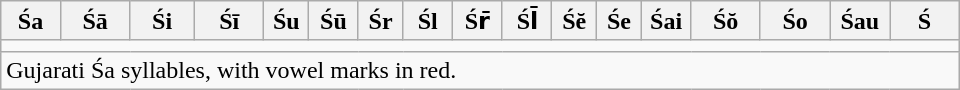<table class=wikitable style="width: 40em;">
<tr>
<th style="width:6%;">Śa</th>
<th style="width:7%;">Śā</th>
<th style="width:6.5%;">Śi</th>
<th style="width:7%;">Śī</th>
<th style="width:4.5%;">Śu</th>
<th style="width:5%;">Śū</th>
<th style="width:4.5%;">Śr</th>
<th style="width:5%;">Śl</th>
<th style="width:5%;">Śr̄</th>
<th style="width:5%;">Śl̄</th>
<th style="width:4.5%;">Śĕ</th>
<th style="width:4.5%;">Śe</th>
<th style="width:5%;">Śai</th>
<th style="width:7%;">Śŏ</th>
<th style="width:7%;">Śo</th>
<th style="width:6%;">Śau</th>
<th style="width:7%;">Ś</th>
</tr>
<tr align="center">
<td colspan=17></td>
</tr>
<tr>
<td colspan=17>Gujarati Śa syllables, with vowel marks in red.</td>
</tr>
</table>
